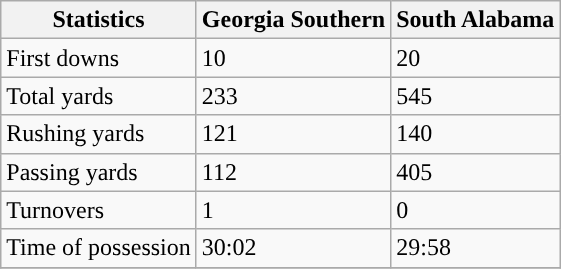<table class="wikitable">
<tr>
<th>Statistics</th>
<th>Georgia Southern</th>
<th>South Alabama</th>
</tr>
<tr>
<td>First downs</td>
<td>10</td>
<td>20</td>
</tr>
<tr>
<td>Total yards</td>
<td>233</td>
<td>545</td>
</tr>
<tr>
<td>Rushing yards</td>
<td>121</td>
<td>140</td>
</tr>
<tr>
<td>Passing yards</td>
<td>112</td>
<td>405</td>
</tr>
<tr>
<td>Turnovers</td>
<td>1</td>
<td>0</td>
</tr>
<tr>
<td>Time of possession</td>
<td>30:02</td>
<td>29:58</td>
</tr>
<tr>
</tr>
</table>
